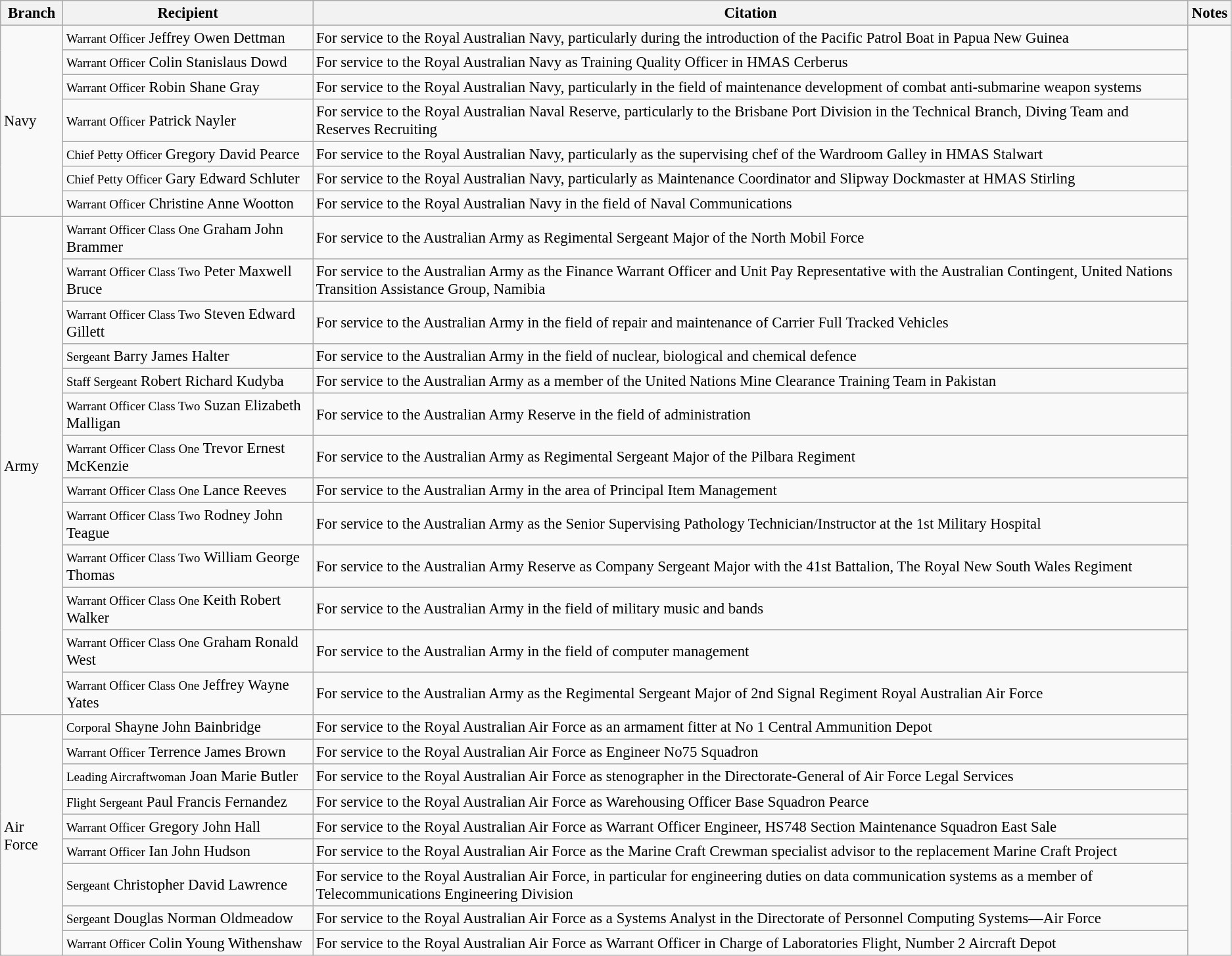<table class="wikitable" style="font-size:95%;">
<tr>
<th>Branch</th>
<th>Recipient</th>
<th>Citation</th>
<th>Notes</th>
</tr>
<tr>
<td rowspan="7">Navy</td>
<td><small>Warrant Officer</small> Jeffrey Owen Dettman</td>
<td>For service to the Royal Australian Navy, particularly during the introduction of the Pacific Patrol Boat in Papua New Guinea</td>
<td rowspan="29"></td>
</tr>
<tr>
<td><small>Warrant Officer</small> Colin Stanislaus Dowd</td>
<td>For service to the Royal Australian Navy as Training Quality Officer in HMAS Cerberus</td>
</tr>
<tr>
<td><small>Warrant Officer</small> Robin Shane Gray</td>
<td>For service to the Royal Australian Navy, particularly in the field of maintenance development of combat anti-submarine weapon systems</td>
</tr>
<tr>
<td><small>Warrant Officer</small> Patrick Nayler</td>
<td>For service to the Royal Australian Naval Reserve, particularly to the Brisbane Port Division in the Technical Branch, Diving Team and Reserves Recruiting</td>
</tr>
<tr>
<td><small>Chief Petty Officer</small> Gregory David Pearce</td>
<td>For service to the Royal Australian Navy, particularly as the supervising chef of the Wardroom Galley in HMAS Stalwart</td>
</tr>
<tr>
<td><small>Chief Petty Officer</small> Gary Edward Schluter</td>
<td>For service to the Royal Australian Navy, particularly as Maintenance Coordinator and Slipway Dockmaster at HMAS Stirling</td>
</tr>
<tr>
<td><small>Warrant Officer</small> Christine Anne Wootton</td>
<td>For service to the Royal Australian Navy in the field of Naval Communications</td>
</tr>
<tr>
<td rowspan="13">Army</td>
<td><small>Warrant Officer Class One</small> Graham John Brammer</td>
<td>For service to the Australian Army as Regimental Sergeant Major of the North Mobil Force</td>
</tr>
<tr>
<td><small>Warrant Officer Class Two</small> Peter Maxwell Bruce</td>
<td>For service to the Australian Army as the Finance Warrant Officer and Unit Pay Representative with the Australian Contingent, United Nations Transition Assistance Group, Namibia</td>
</tr>
<tr>
<td><small>Warrant Officer Class Two</small> Steven Edward Gillett</td>
<td>For service to the Australian Army in the field of repair and maintenance of Carrier Full Tracked Vehicles</td>
</tr>
<tr>
<td><small>Sergeant</small> Barry James Halter</td>
<td>For service to the Australian Army in the field of nuclear, biological and chemical defence</td>
</tr>
<tr>
<td><small>Staff Sergeant</small> Robert Richard Kudyba</td>
<td>For service to the Australian Army as a member of the United Nations Mine Clearance Training Team in Pakistan</td>
</tr>
<tr>
<td><small>Warrant Officer Class Two</small> Suzan Elizabeth Malligan</td>
<td>For service to the Australian Army Reserve in the field of administration</td>
</tr>
<tr>
<td><small>Warrant Officer Class One</small> Trevor Ernest McKenzie</td>
<td>For service to the Australian Army as Regimental Sergeant Major of the Pilbara Regiment</td>
</tr>
<tr>
<td><small>Warrant Officer Class One</small> Lance Reeves</td>
<td>For service to the Australian Army in the area of Principal Item Management</td>
</tr>
<tr>
<td><small>Warrant Officer Class Two</small> Rodney John Teague</td>
<td>For service to the Australian Army as the Senior Supervising Pathology Technician/Instructor at the 1st Military Hospital</td>
</tr>
<tr>
<td><small>Warrant Officer Class Two</small> William George Thomas</td>
<td>For service to the Australian Army Reserve as Company Sergeant Major with the 41st Battalion, The Royal New South Wales Regiment</td>
</tr>
<tr>
<td><small>Warrant Officer Class One</small> Keith Robert Walker</td>
<td>For service to the Australian Army in the field of military music and bands</td>
</tr>
<tr>
<td><small>Warrant Officer Class One</small> Graham Ronald West</td>
<td>For service to the Australian Army in the field of computer management</td>
</tr>
<tr>
<td><small>Warrant Officer Class One</small> Jeffrey Wayne Yates</td>
<td>For service to the Australian Army as the Regimental Sergeant Major of 2nd Signal Regiment Royal Australian Air Force</td>
</tr>
<tr>
<td rowspan="9">Air Force</td>
<td><small>Corporal</small> Shayne John Bainbridge</td>
<td>For service to the Royal Australian Air Force as an armament fitter at No 1 Central Ammunition Depot</td>
</tr>
<tr>
<td><small>Warrant Officer</small> Terrence James Brown</td>
<td>For service to the Royal Australian Air Force as Engineer No75 Squadron</td>
</tr>
<tr>
<td><small>Leading Aircraftwoman</small> Joan Marie Butler</td>
<td>For service to the Royal Australian Air Force as stenographer in the Directorate-General of Air Force Legal Services</td>
</tr>
<tr>
<td><small>Flight Sergeant</small> Paul Francis Fernandez</td>
<td>For service to the Royal Australian Air Force as Warehousing Officer Base Squadron Pearce</td>
</tr>
<tr>
<td><small>Warrant Officer</small> Gregory John Hall</td>
<td>For service to the Royal Australian Air Force as Warrant Officer Engineer, HS748 Section Maintenance Squadron East Sale</td>
</tr>
<tr>
<td><small>Warrant Officer</small> Ian John Hudson</td>
<td>For service to the Royal Australian Air Force as the Marine Craft Crewman specialist advisor to the replacement Marine Craft Project</td>
</tr>
<tr>
<td><small>Sergeant</small> Christopher David Lawrence</td>
<td>For service to the Royal Australian Air Force, in particular for engineering duties on data communication systems as a member of Telecommunications Engineering Division</td>
</tr>
<tr>
<td><small>Sergeant</small> Douglas Norman Oldmeadow</td>
<td>For service to the Royal Australian Air Force as a Systems Analyst in the Directorate of Personnel Computing Systems—Air Force</td>
</tr>
<tr>
<td><small>Warrant Officer</small> Colin Young Withenshaw</td>
<td>For service to the Royal Australian Air Force as Warrant Officer in Charge of Laboratories Flight, Number 2 Aircraft Depot</td>
</tr>
</table>
